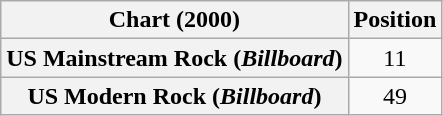<table class="wikitable plainrowheaders" style="text-align:center">
<tr>
<th>Chart (2000)</th>
<th>Position</th>
</tr>
<tr>
<th scope="row">US Mainstream Rock (<em>Billboard</em>)</th>
<td>11</td>
</tr>
<tr>
<th scope="row">US Modern Rock (<em>Billboard</em>)</th>
<td>49</td>
</tr>
</table>
